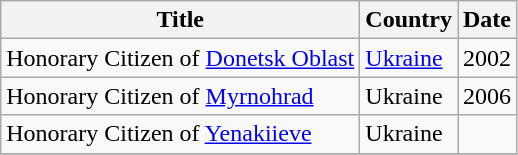<table class="wikitable">
<tr>
<th>Title</th>
<th>Country</th>
<th>Date</th>
</tr>
<tr>
<td>Honorary Citizen of <a href='#'>Donetsk Oblast</a></td>
<td><a href='#'>Ukraine</a></td>
<td>2002</td>
</tr>
<tr>
<td>Honorary Citizen of <a href='#'>Myrnohrad</a></td>
<td>Ukraine</td>
<td>2006</td>
</tr>
<tr>
<td>Honorary Citizen of <a href='#'>Yenakiieve</a></td>
<td>Ukraine</td>
<td></td>
</tr>
<tr>
</tr>
</table>
